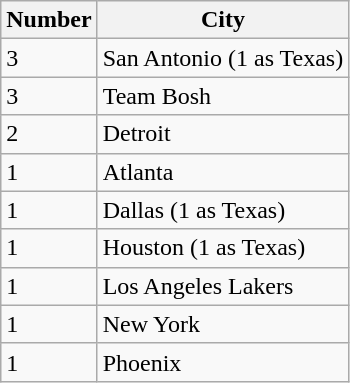<table class="wikitable">
<tr>
<th>Number</th>
<th>City</th>
</tr>
<tr>
<td>3</td>
<td>San Antonio (1 as Texas)</td>
</tr>
<tr>
<td>3</td>
<td>Team Bosh</td>
</tr>
<tr>
<td>2</td>
<td>Detroit</td>
</tr>
<tr>
<td>1</td>
<td>Atlanta</td>
</tr>
<tr>
<td>1</td>
<td>Dallas (1 as Texas)</td>
</tr>
<tr>
<td>1</td>
<td>Houston (1 as Texas)</td>
</tr>
<tr>
<td>1</td>
<td>Los Angeles Lakers</td>
</tr>
<tr>
<td>1</td>
<td>New York</td>
</tr>
<tr>
<td>1</td>
<td>Phoenix</td>
</tr>
</table>
